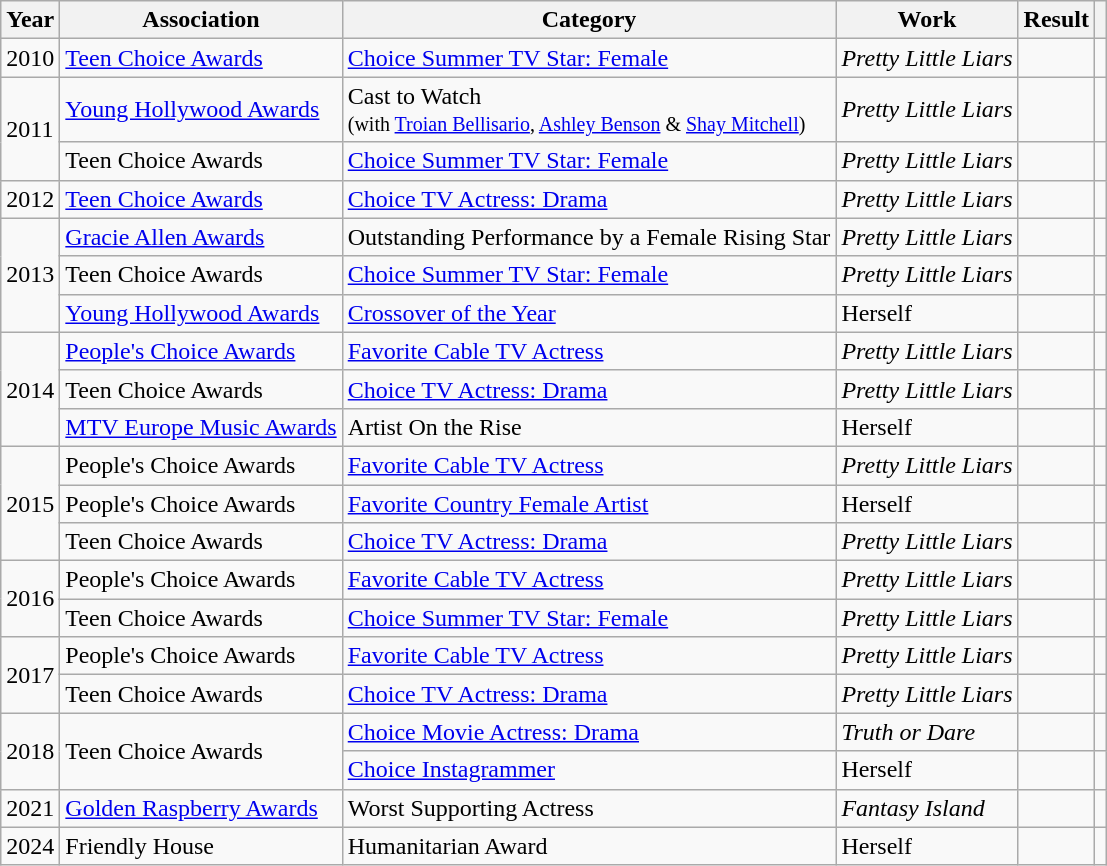<table class="wikitable sortable">
<tr>
<th>Year</th>
<th>Association</th>
<th>Category</th>
<th>Work</th>
<th>Result</th>
<th class="unsortable"></th>
</tr>
<tr>
<td>2010</td>
<td><a href='#'>Teen Choice Awards</a></td>
<td><a href='#'>Choice Summer TV Star: Female</a></td>
<td><em>Pretty Little Liars</em></td>
<td></td>
<td style="text-align:center;"></td>
</tr>
<tr>
<td rowspan="2">2011</td>
<td><a href='#'>Young Hollywood Awards</a></td>
<td>Cast to Watch <br><small>(with <a href='#'>Troian Bellisario</a>, <a href='#'>Ashley Benson</a> & <a href='#'>Shay Mitchell</a>) </small></td>
<td><em>Pretty Little Liars</em></td>
<td></td>
<td style="text-align:center;"></td>
</tr>
<tr>
<td>Teen Choice Awards</td>
<td><a href='#'>Choice Summer TV Star: Female</a></td>
<td><em>Pretty Little Liars</em></td>
<td></td>
<td style="text-align:center;"></td>
</tr>
<tr>
<td>2012</td>
<td><a href='#'>Teen Choice Awards</a></td>
<td><a href='#'>Choice TV Actress: Drama</a></td>
<td><em>Pretty Little Liars</em></td>
<td></td>
<td style="text-align:center;"></td>
</tr>
<tr>
<td rowspan="3">2013</td>
<td><a href='#'>Gracie Allen Awards</a></td>
<td>Outstanding Performance by a Female Rising Star</td>
<td><em>Pretty Little Liars</em></td>
<td></td>
<td style="text-align:center;"></td>
</tr>
<tr>
<td>Teen Choice Awards</td>
<td><a href='#'>Choice Summer TV Star: Female</a></td>
<td><em>Pretty Little Liars</em></td>
<td></td>
<td style="text-align:center;"></td>
</tr>
<tr>
<td><a href='#'>Young Hollywood Awards</a></td>
<td><a href='#'>Crossover of the Year</a></td>
<td>Herself</td>
<td></td>
<td style="text-align:center;"></td>
</tr>
<tr>
<td rowspan="3">2014</td>
<td><a href='#'>People's Choice Awards</a></td>
<td><a href='#'>Favorite Cable TV Actress</a></td>
<td><em>Pretty Little Liars</em></td>
<td></td>
<td style="text-align:center;"></td>
</tr>
<tr>
<td>Teen Choice Awards</td>
<td><a href='#'>Choice TV Actress: Drama</a></td>
<td><em>Pretty Little Liars</em></td>
<td></td>
<td style="text-align:center;"></td>
</tr>
<tr>
<td><a href='#'>MTV Europe Music Awards</a></td>
<td>Artist On the Rise</td>
<td>Herself</td>
<td></td>
<td style="text-align:center;"></td>
</tr>
<tr>
<td rowspan=3>2015</td>
<td>People's Choice Awards</td>
<td><a href='#'>Favorite Cable TV Actress</a></td>
<td><em>Pretty Little Liars</em></td>
<td></td>
<td style="text-align:center;"></td>
</tr>
<tr>
<td>People's Choice Awards</td>
<td><a href='#'>Favorite Country Female Artist</a></td>
<td>Herself</td>
<td></td>
<td style="text-align:center;"></td>
</tr>
<tr>
<td>Teen Choice Awards</td>
<td><a href='#'>Choice TV Actress: Drama</a></td>
<td><em>Pretty Little Liars</em></td>
<td></td>
<td style="text-align:center;"></td>
</tr>
<tr>
<td rowspan="2">2016</td>
<td>People's Choice Awards</td>
<td><a href='#'>Favorite Cable TV Actress</a></td>
<td><em>Pretty Little Liars</em></td>
<td></td>
<td style="text-align:center;"></td>
</tr>
<tr>
<td>Teen Choice Awards</td>
<td><a href='#'>Choice Summer TV Star: Female</a></td>
<td><em>Pretty Little Liars</em></td>
<td></td>
<td style="text-align:center;"></td>
</tr>
<tr>
<td rowspan="2">2017</td>
<td>People's Choice Awards</td>
<td><a href='#'>Favorite Cable TV Actress</a></td>
<td><em>Pretty Little Liars</em></td>
<td></td>
<td style="text-align:center;"></td>
</tr>
<tr>
<td>Teen Choice Awards</td>
<td><a href='#'>Choice TV Actress: Drama</a></td>
<td><em>Pretty Little Liars</em></td>
<td></td>
<td style="text-align:center;"></td>
</tr>
<tr>
<td rowspan="2">2018</td>
<td rowspan="2">Teen Choice Awards</td>
<td><a href='#'>Choice Movie Actress: Drama</a></td>
<td><em>Truth or Dare</em></td>
<td></td>
<td style="text-align:center;"></td>
</tr>
<tr>
<td><a href='#'>Choice Instagrammer</a></td>
<td>Herself</td>
<td></td>
<td style="text-align:center;"></td>
</tr>
<tr>
<td>2021</td>
<td><a href='#'>Golden Raspberry Awards</a></td>
<td>Worst Supporting Actress</td>
<td><em>Fantasy Island</em></td>
<td></td>
<td style="text-align:center;"></td>
</tr>
<tr>
<td>2024</td>
<td>Friendly House</td>
<td>Humanitarian Award</td>
<td>Herself</td>
<td></td>
<td></td>
</tr>
</table>
